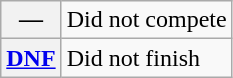<table class="wikitable">
<tr>
<th scope="row">—</th>
<td>Did not compete</td>
</tr>
<tr>
<th scope="row"><a href='#'>DNF</a></th>
<td>Did not finish</td>
</tr>
</table>
